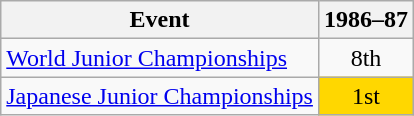<table class="wikitable" style="text-align:center">
<tr>
<th>Event</th>
<th>1986–87</th>
</tr>
<tr>
<td align=left><a href='#'>World Junior Championships</a></td>
<td>8th</td>
</tr>
<tr>
<td align=left><a href='#'>Japanese Junior Championships</a></td>
<td bgcolor=gold>1st</td>
</tr>
</table>
